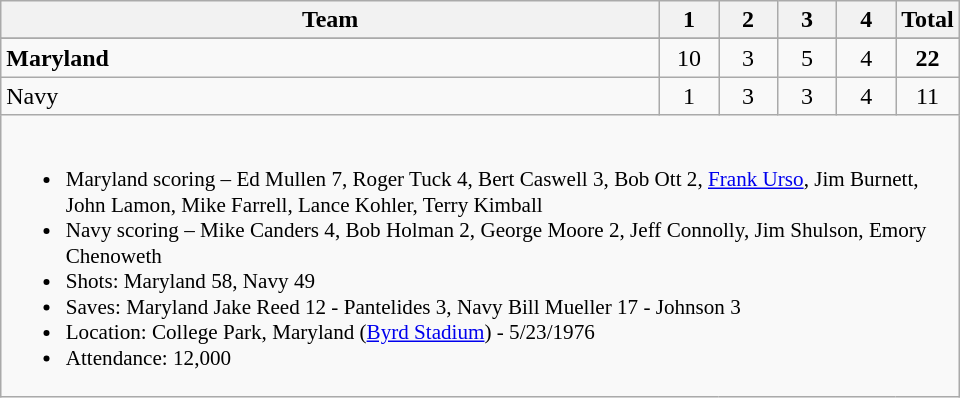<table class="wikitable" style="text-align:center; max-width:40em">
<tr>
<th>Team</th>
<th style="width:2em">1</th>
<th style="width:2em">2</th>
<th style="width:2em">3</th>
<th style="width:2em">4</th>
<th style="width:2em">Total</th>
</tr>
<tr>
</tr>
<tr>
<td style="text-align:left"><strong>Maryland</strong></td>
<td>10</td>
<td>3</td>
<td>5</td>
<td>4</td>
<td><strong>22</strong></td>
</tr>
<tr>
<td style="text-align:left">Navy</td>
<td>1</td>
<td>3</td>
<td>3</td>
<td>4</td>
<td>11</td>
</tr>
<tr>
<td colspan=6 style="text-align:left; font-size:88%;"><br><ul><li>Maryland scoring – Ed Mullen 7, Roger Tuck 4, Bert Caswell 3, Bob Ott 2, <a href='#'>Frank Urso</a>, Jim Burnett, John Lamon, Mike Farrell, Lance Kohler, Terry Kimball</li><li>Navy scoring – Mike Canders 4, Bob Holman 2, George Moore 2, Jeff Connolly, Jim Shulson, Emory Chenoweth</li><li>Shots: Maryland 58, Navy 49</li><li>Saves: Maryland Jake Reed 12 - Pantelides 3, Navy Bill Mueller 17 - Johnson 3</li><li>Location: College Park, Maryland (<a href='#'>Byrd Stadium</a>) - 5/23/1976</li><li>Attendance: 12,000</li></ul></td>
</tr>
</table>
